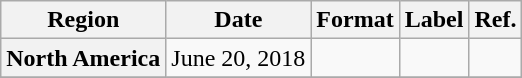<table class="wikitable plainrowheaders">
<tr>
<th scope="col">Region</th>
<th scope="col">Date</th>
<th scope="col">Format</th>
<th scope="col">Label</th>
<th scope="col">Ref.</th>
</tr>
<tr>
<th scope="row">North America</th>
<td>June 20, 2018</td>
<td></td>
<td></td>
<td></td>
</tr>
<tr>
</tr>
</table>
